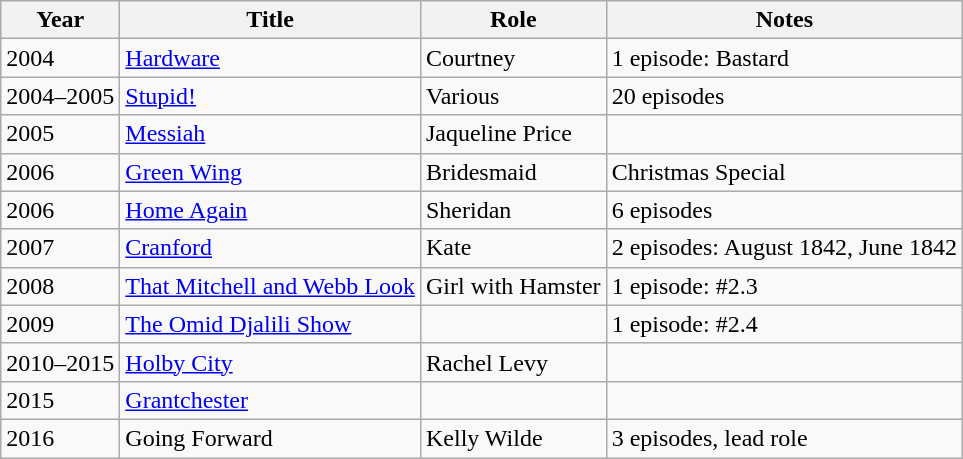<table class="wikitable sortable">
<tr>
<th>Year</th>
<th>Title</th>
<th>Role</th>
<th class="unsortable">Notes</th>
</tr>
<tr>
<td>2004</td>
<td><a href='#'>Hardware</a></td>
<td>Courtney</td>
<td>1 episode: Bastard</td>
</tr>
<tr>
<td>2004–2005</td>
<td><a href='#'>Stupid!</a></td>
<td>Various</td>
<td>20 episodes</td>
</tr>
<tr>
<td>2005</td>
<td><a href='#'>Messiah</a></td>
<td>Jaqueline Price</td>
<td></td>
</tr>
<tr>
<td>2006</td>
<td><a href='#'>Green Wing</a></td>
<td>Bridesmaid</td>
<td>Christmas Special</td>
</tr>
<tr>
<td>2006</td>
<td><a href='#'>Home Again</a></td>
<td>Sheridan</td>
<td>6 episodes</td>
</tr>
<tr>
<td>2007</td>
<td><a href='#'>Cranford</a></td>
<td>Kate</td>
<td>2 episodes: August 1842, June 1842</td>
</tr>
<tr>
<td>2008</td>
<td><a href='#'>That Mitchell and Webb Look</a></td>
<td>Girl with Hamster</td>
<td>1 episode: #2.3</td>
</tr>
<tr>
<td>2009</td>
<td><a href='#'>The Omid Djalili Show</a></td>
<td></td>
<td>1 episode: #2.4</td>
</tr>
<tr>
<td>2010–2015</td>
<td><a href='#'>Holby City</a></td>
<td>Rachel Levy</td>
<td></td>
</tr>
<tr>
<td>2015</td>
<td><a href='#'>Grantchester</a></td>
<td></td>
<td></td>
</tr>
<tr>
<td>2016</td>
<td>Going Forward</td>
<td>Kelly Wilde</td>
<td>3 episodes, lead role</td>
</tr>
</table>
